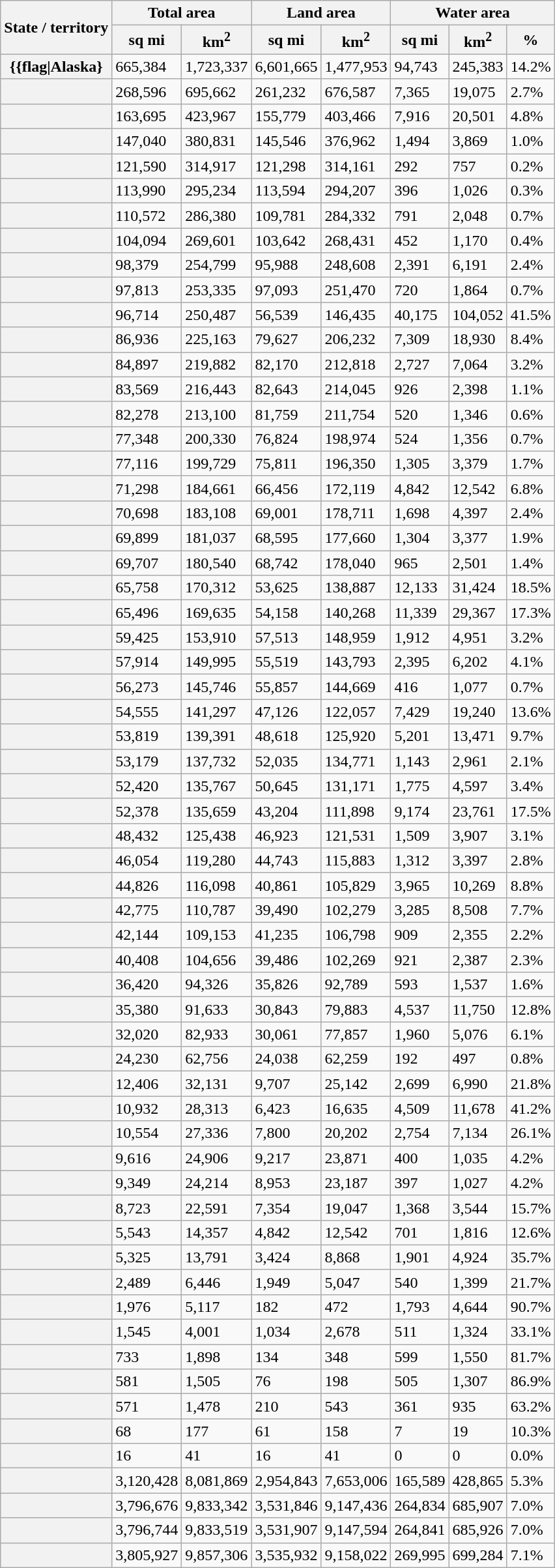<table class="wikitable sortable plainrowheaders sticky-header-multi static-row-numbers col1left" >
<tr>
<th scope="col" rowspan=2>State / territory</th>
<th scope="col" colspan=2>Total area</th>
<th scope="col" colspan=2>Land area</th>
<th scope="col" colspan=3>Water area</th>
</tr>
<tr class="static-row-numbers-norank">
<th scope="col">sq mi</th>
<th scope="col">km<sup>2</sup></th>
<th scope="col">sq mi</th>
<th scope="col">km<sup>2</sup></th>
<th scope="col">sq mi</th>
<th scope="col">km<sup>2</sup></th>
<th scope="col">%</th>
</tr>
<tr>
<th scope="row">{{flag|Alaska}</th>
<td>665,384</td>
<td>1,723,337</td>
<td>6,601,665</td>
<td>1,477,953</td>
<td>94,743</td>
<td>245,383</td>
<td>14.2%</td>
</tr>
<tr>
<th scope="row"></th>
<td>268,596</td>
<td>695,662</td>
<td>261,232</td>
<td>676,587</td>
<td>7,365</td>
<td>19,075</td>
<td>2.7%</td>
</tr>
<tr>
<th scope="row"></th>
<td>163,695</td>
<td>423,967</td>
<td>155,779</td>
<td>403,466</td>
<td>7,916</td>
<td>20,501</td>
<td>4.8%</td>
</tr>
<tr>
<th scope="row"></th>
<td>147,040</td>
<td>380,831</td>
<td>145,546</td>
<td>376,962</td>
<td>1,494</td>
<td>3,869</td>
<td>1.0%</td>
</tr>
<tr>
<th scope="row"></th>
<td>121,590</td>
<td>314,917</td>
<td>121,298</td>
<td>314,161</td>
<td>292</td>
<td>757</td>
<td>0.2%</td>
</tr>
<tr>
<th scope="row"></th>
<td>113,990</td>
<td>295,234</td>
<td>113,594</td>
<td>294,207</td>
<td>396</td>
<td>1,026</td>
<td>0.3%</td>
</tr>
<tr>
<th scope="row"></th>
<td>110,572</td>
<td>286,380</td>
<td>109,781</td>
<td>284,332</td>
<td>791</td>
<td>2,048</td>
<td>0.7%</td>
</tr>
<tr>
<th scope="row"></th>
<td>104,094</td>
<td>269,601</td>
<td>103,642</td>
<td>268,431</td>
<td>452</td>
<td>1,170</td>
<td>0.4%</td>
</tr>
<tr>
<th scope="row"></th>
<td>98,379</td>
<td>254,799</td>
<td>95,988</td>
<td>248,608</td>
<td>2,391</td>
<td>6,191</td>
<td>2.4%</td>
</tr>
<tr>
<th scope="row"></th>
<td>97,813</td>
<td>253,335</td>
<td>97,093</td>
<td>251,470</td>
<td>720</td>
<td>1,864</td>
<td>0.7%</td>
</tr>
<tr>
<th scope="row"></th>
<td>96,714</td>
<td>250,487</td>
<td>56,539</td>
<td>146,435</td>
<td>40,175</td>
<td>104,052</td>
<td>41.5%</td>
</tr>
<tr>
<th scope="row"></th>
<td>86,936</td>
<td>225,163</td>
<td>79,627</td>
<td>206,232</td>
<td>7,309</td>
<td>18,930</td>
<td>8.4%</td>
</tr>
<tr>
<th scope="row"></th>
<td>84,897</td>
<td>219,882</td>
<td>82,170</td>
<td>212,818</td>
<td>2,727</td>
<td>7,064</td>
<td>3.2%</td>
</tr>
<tr>
<th scope="row"></th>
<td>83,569</td>
<td>216,443</td>
<td>82,643</td>
<td>214,045</td>
<td>926</td>
<td>2,398</td>
<td>1.1%</td>
</tr>
<tr>
<th scope="row"></th>
<td>82,278</td>
<td>213,100</td>
<td>81,759</td>
<td>211,754</td>
<td>520</td>
<td>1,346</td>
<td>0.6%</td>
</tr>
<tr>
<th scope="row"></th>
<td>77,348</td>
<td>200,330</td>
<td>76,824</td>
<td>198,974</td>
<td>524</td>
<td>1,356</td>
<td>0.7%</td>
</tr>
<tr>
<th scope="row"></th>
<td>77,116</td>
<td>199,729</td>
<td>75,811</td>
<td>196,350</td>
<td>1,305</td>
<td>3,379</td>
<td>1.7%</td>
</tr>
<tr>
<th scope="row"></th>
<td>71,298</td>
<td>184,661</td>
<td>66,456</td>
<td>172,119</td>
<td>4,842</td>
<td>12,542</td>
<td>6.8%</td>
</tr>
<tr>
<th scope="row"></th>
<td>70,698</td>
<td>183,108</td>
<td>69,001</td>
<td>178,711</td>
<td>1,698</td>
<td>4,397</td>
<td>2.4%</td>
</tr>
<tr>
<th scope="row"></th>
<td>69,899</td>
<td>181,037</td>
<td>68,595</td>
<td>177,660</td>
<td>1,304</td>
<td>3,377</td>
<td>1.9%</td>
</tr>
<tr>
<th scope="row"></th>
<td>69,707</td>
<td>180,540</td>
<td>68,742</td>
<td>178,040</td>
<td>965</td>
<td>2,501</td>
<td>1.4%</td>
</tr>
<tr>
<th scope="row"></th>
<td>65,758</td>
<td>170,312</td>
<td>53,625</td>
<td>138,887</td>
<td>12,133</td>
<td>31,424</td>
<td>18.5%</td>
</tr>
<tr>
<th scope="row"></th>
<td>65,496</td>
<td>169,635</td>
<td>54,158</td>
<td>140,268</td>
<td>11,339</td>
<td>29,367</td>
<td>17.3%</td>
</tr>
<tr>
<th scope="row"></th>
<td>59,425</td>
<td>153,910</td>
<td>57,513</td>
<td>148,959</td>
<td>1,912</td>
<td>4,951</td>
<td>3.2%</td>
</tr>
<tr>
<th scope="row"></th>
<td>57,914</td>
<td>149,995</td>
<td>55,519</td>
<td>143,793</td>
<td>2,395</td>
<td>6,202</td>
<td>4.1%</td>
</tr>
<tr>
<th scope="row"></th>
<td>56,273</td>
<td>145,746</td>
<td>55,857</td>
<td>144,669</td>
<td>416</td>
<td>1,077</td>
<td>0.7%</td>
</tr>
<tr>
<th scope="row"></th>
<td>54,555</td>
<td>141,297</td>
<td>47,126</td>
<td>122,057</td>
<td>7,429</td>
<td>19,240</td>
<td>13.6%</td>
</tr>
<tr>
<th scope="row"></th>
<td>53,819</td>
<td>139,391</td>
<td>48,618</td>
<td>125,920</td>
<td>5,201</td>
<td>13,471</td>
<td>9.7%</td>
</tr>
<tr>
<th scope="row"></th>
<td>53,179</td>
<td>137,732</td>
<td>52,035</td>
<td>134,771</td>
<td>1,143</td>
<td>2,961</td>
<td>2.1%</td>
</tr>
<tr>
<th scope="row"></th>
<td>52,420</td>
<td>135,767</td>
<td>50,645</td>
<td>131,171</td>
<td>1,775</td>
<td>4,597</td>
<td>3.4%</td>
</tr>
<tr>
<th scope="row"></th>
<td>52,378</td>
<td>135,659</td>
<td>43,204</td>
<td>111,898</td>
<td>9,174</td>
<td>23,761</td>
<td>17.5%</td>
</tr>
<tr>
<th scope="row"></th>
<td>48,432</td>
<td>125,438</td>
<td>46,923</td>
<td>121,531</td>
<td>1,509</td>
<td>3,907</td>
<td>3.1%</td>
</tr>
<tr>
<th scope="row"></th>
<td>46,054</td>
<td>119,280</td>
<td>44,743</td>
<td>115,883</td>
<td>1,312</td>
<td>3,397</td>
<td>2.8%</td>
</tr>
<tr>
<th scope="row"></th>
<td>44,826</td>
<td>116,098</td>
<td>40,861</td>
<td>105,829</td>
<td>3,965</td>
<td>10,269</td>
<td>8.8%</td>
</tr>
<tr>
<th scope="row"></th>
<td>42,775</td>
<td>110,787</td>
<td>39,490</td>
<td>102,279</td>
<td>3,285</td>
<td>8,508</td>
<td>7.7%</td>
</tr>
<tr>
<th scope="row"></th>
<td>42,144</td>
<td>109,153</td>
<td>41,235</td>
<td>106,798</td>
<td>909</td>
<td>2,355</td>
<td>2.2%</td>
</tr>
<tr>
<th scope="row"></th>
<td>40,408</td>
<td>104,656</td>
<td>39,486</td>
<td>102,269</td>
<td>921</td>
<td>2,387</td>
<td>2.3%</td>
</tr>
<tr>
<th scope="row"></th>
<td>36,420</td>
<td>94,326</td>
<td>35,826</td>
<td>92,789</td>
<td>593</td>
<td>1,537</td>
<td>1.6%</td>
</tr>
<tr>
<th scope="row"></th>
<td>35,380</td>
<td>91,633</td>
<td>30,843</td>
<td>79,883</td>
<td>4,537</td>
<td>11,750</td>
<td>12.8%</td>
</tr>
<tr>
<th scope="row"></th>
<td>32,020</td>
<td>82,933</td>
<td>30,061</td>
<td>77,857</td>
<td>1,960</td>
<td>5,076</td>
<td>6.1%</td>
</tr>
<tr>
<th scope="row"></th>
<td>24,230</td>
<td>62,756</td>
<td>24,038</td>
<td>62,259</td>
<td>192</td>
<td>497</td>
<td>0.8%</td>
</tr>
<tr>
<th scope="row"></th>
<td>12,406</td>
<td>32,131</td>
<td>9,707</td>
<td>25,142</td>
<td>2,699</td>
<td>6,990</td>
<td>21.8%</td>
</tr>
<tr>
<th scope="row"></th>
<td>10,932</td>
<td>28,313</td>
<td>6,423</td>
<td>16,635</td>
<td>4,509</td>
<td>11,678</td>
<td>41.2%</td>
</tr>
<tr>
<th scope="row"></th>
<td>10,554</td>
<td>27,336</td>
<td>7,800</td>
<td>20,202</td>
<td>2,754</td>
<td>7,134</td>
<td>26.1%</td>
</tr>
<tr>
<th scope="row"></th>
<td>9,616</td>
<td>24,906</td>
<td>9,217</td>
<td>23,871</td>
<td>400</td>
<td>1,035</td>
<td>4.2%</td>
</tr>
<tr>
<th scope="row"></th>
<td>9,349</td>
<td>24,214</td>
<td>8,953</td>
<td>23,187</td>
<td>397</td>
<td>1,027</td>
<td>4.2%</td>
</tr>
<tr>
<th scope="row"></th>
<td>8,723</td>
<td>22,591</td>
<td>7,354</td>
<td>19,047</td>
<td>1,368</td>
<td>3,544</td>
<td>15.7%</td>
</tr>
<tr>
<th scope="row"></th>
<td>5,543</td>
<td>14,357</td>
<td>4,842</td>
<td>12,542</td>
<td>701</td>
<td>1,816</td>
<td>12.6%</td>
</tr>
<tr class="static-row-numbers-norank">
<th scope="row"></th>
<td>5,325</td>
<td>13,791</td>
<td>3,424</td>
<td>8,868</td>
<td>1,901</td>
<td>4,924</td>
<td>35.7%</td>
</tr>
<tr>
<th scope="row"></th>
<td>2,489</td>
<td>6,446</td>
<td>1,949</td>
<td>5,047</td>
<td>540</td>
<td>1,399</td>
<td>21.7%</td>
</tr>
<tr class="static-row-numbers-norank">
<th scope="row"></th>
<td>1,976</td>
<td>5,117</td>
<td>182</td>
<td>472</td>
<td>1,793</td>
<td>4,644</td>
<td>90.7%</td>
</tr>
<tr>
<th scope="row"></th>
<td>1,545</td>
<td>4,001</td>
<td>1,034</td>
<td>2,678</td>
<td>511</td>
<td>1,324</td>
<td>33.1%</td>
</tr>
<tr class="static-row-numbers-norank">
<th scope="row"></th>
<td>733</td>
<td>1,898</td>
<td>134</td>
<td>348</td>
<td>599</td>
<td>1,550</td>
<td>81.7%</td>
</tr>
<tr class="static-row-numbers-norank">
<th scope="row"></th>
<td>581</td>
<td>1,505</td>
<td>76</td>
<td>198</td>
<td>505</td>
<td>1,307</td>
<td>86.9%</td>
</tr>
<tr class="static-row-numbers-norank">
<th scope="row"></th>
<td>571</td>
<td>1,478</td>
<td>210</td>
<td>543</td>
<td>361</td>
<td>935</td>
<td>63.2%</td>
</tr>
<tr class="static-row-numbers-norank">
<th scope="row"></th>
<td>68</td>
<td>177</td>
<td>61</td>
<td>158</td>
<td>7</td>
<td>19</td>
<td>10.3%</td>
</tr>
<tr class="sortbottom static-row-header">
<th scope="row"><em></em></th>
<td>16</td>
<td>41</td>
<td>16</td>
<td>41</td>
<td>0</td>
<td>0</td>
<td>0.0%</td>
</tr>
<tr class="sortbottom static-row-header">
<th scope="row"><em></em></th>
<td>3,120,428</td>
<td>8,081,869</td>
<td>2,954,843</td>
<td>7,653,006</td>
<td>165,589</td>
<td>428,865</td>
<td>5.3%</td>
</tr>
<tr class="sortbottom static-row-header">
<th scope="row"><em></em></th>
<td>3,796,676</td>
<td>9,833,342</td>
<td>3,531,846</td>
<td>9,147,436</td>
<td>264,834</td>
<td>685,907</td>
<td>7.0%</td>
</tr>
<tr class="sortbottom static-row-header">
<th scope="row"><em></em></th>
<td>3,796,744</td>
<td>9,833,519</td>
<td>3,531,907</td>
<td>9,147,594</td>
<td>264,841</td>
<td>685,926</td>
<td>7.0%</td>
</tr>
<tr class="sortbottom static-row-header">
<th scope="row"><strong></strong></th>
<td>3,805,927</td>
<td>9,857,306</td>
<td>3,535,932</td>
<td>9,158,022</td>
<td>269,995</td>
<td>699,284</td>
<td>7.1%</td>
</tr>
</table>
